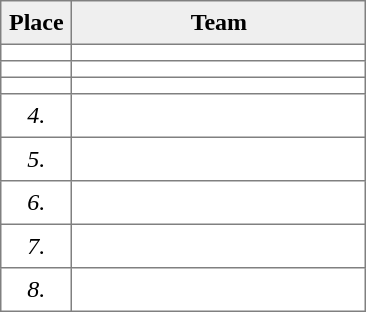<table style=border-collapse:collapse border=1 cellspacing=0 cellpadding=5>
<tr align=center bgcolor=#efefef>
<th width=35>Place</th>
<th width=185>Team</th>
</tr>
<tr align=center>
<td></td>
<td style="text-align:left;"></td>
</tr>
<tr align=center>
<td></td>
<td style="text-align:left;"></td>
</tr>
<tr align=center>
<td></td>
<td style="text-align:left;"></td>
</tr>
<tr align=center>
<td><em>4.</em></td>
<td style="text-align:left;"></td>
</tr>
<tr align=center>
<td><em>5.</em></td>
<td style="text-align:left;"></td>
</tr>
<tr align=center>
<td><em>6.</em></td>
<td style="text-align:left;"></td>
</tr>
<tr align=center>
<td><em>7.</em></td>
<td style="text-align:left;"></td>
</tr>
<tr align=center>
<td><em>8.</em></td>
<td style="text-align:left;"></td>
</tr>
</table>
